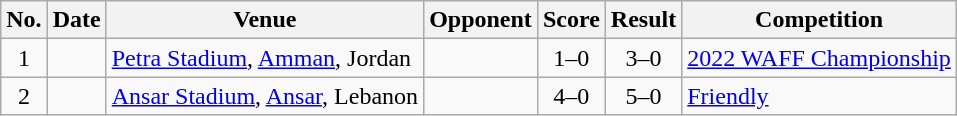<table class="wikitable sortable">
<tr>
<th scope="col">No.</th>
<th scope="col">Date</th>
<th scope="col">Venue</th>
<th scope="col">Opponent</th>
<th scope="col">Score</th>
<th scope="col">Result</th>
<th scope="col">Competition</th>
</tr>
<tr>
<td align="center">1</td>
<td></td>
<td><a href='#'>Petra Stadium</a>, <a href='#'>Amman</a>, Jordan</td>
<td></td>
<td align="center">1–0</td>
<td align="center">3–0</td>
<td><a href='#'>2022 WAFF Championship</a></td>
</tr>
<tr>
<td align="center">2</td>
<td></td>
<td><a href='#'>Ansar Stadium</a>, <a href='#'>Ansar</a>, Lebanon</td>
<td></td>
<td align="center">4–0</td>
<td align="center">5–0</td>
<td><a href='#'>Friendly</a></td>
</tr>
</table>
